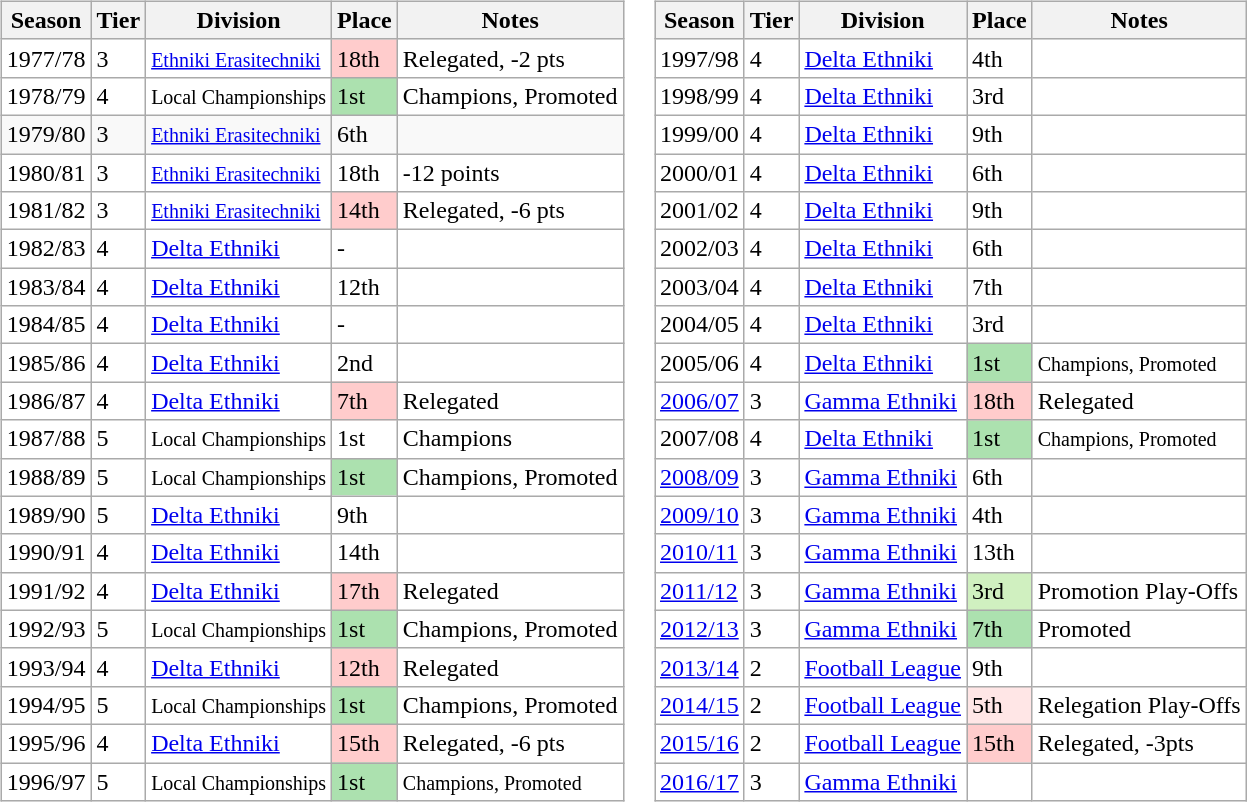<table>
<tr>
<td valign="top" width=0%><br><table class="wikitable">
<tr style="background:#f0f6fa;">
<th><strong>Season</strong></th>
<th><strong>Tier</strong></th>
<th><strong>Division</strong></th>
<th><strong>Place</strong></th>
<th><strong>Notes</strong></th>
</tr>
<tr>
<td style="background:#FFFFFF">1977/78</td>
<td style="background:#FFFFFF">3</td>
<td style="background:#FFFFFF"><small><a href='#'>Ethniki Erasitechniki</a></small></td>
<td style="background:#FFCCCC">18th</td>
<td style="background:#FFFFFF">Relegated, -2 pts</td>
</tr>
<tr>
<td style="background:#FFFFFF">1978/79</td>
<td style="background:#FFFFFF">4</td>
<td style="background:#FFFFFF"><small>Local Championships</small></td>
<td style="background:#ACE1AF">1st</td>
<td style="background:#FFFFFF">Champions, Promoted</td>
</tr>
<tr>
<td style="background::#FFFFFF">1979/80</td>
<td style="background::#FFFFFF">3</td>
<td style="background::#FFFFFF"><small><a href='#'>Ethniki Erasitechniki</a></small></td>
<td style="background::#FFFFFF">6th</td>
<td style="background::#FFFFFF"></td>
</tr>
<tr>
<td style="background:#FFFFFF">1980/81</td>
<td style="background:#FFFFFF">3</td>
<td style="background:#FFFFFF"><small><a href='#'>Ethniki Erasitechniki</a></small></td>
<td style="background:#FFFFFF">18th</td>
<td style="background:#FFFFFF">-12 points</td>
</tr>
<tr>
<td style="background:#FFFFFF">1981/82</td>
<td style="background:#FFFFFF">3</td>
<td style="background:#FFFFFF"><small><a href='#'>Ethniki Erasitechniki</a></small></td>
<td style="background:#FFCCCC">14th</td>
<td style="background:#FFFFFF">Relegated, -6 pts</td>
</tr>
<tr>
<td style="background:#FFFFFF">1982/83</td>
<td style="background:#FFFFFF">4</td>
<td style="background:#FFFFFF"><a href='#'>Delta Ethniki</a></td>
<td style="background:#FFFFFF">-</td>
<td style="background:#FFFFFF"></td>
</tr>
<tr>
<td style="background:#FFFFFF">1983/84</td>
<td style="background:#FFFFFF">4</td>
<td style="background:#FFFFFF"><a href='#'>Delta Ethniki</a></td>
<td style="background:#FFFFFF">12th</td>
<td style="background:#FFFFFF"></td>
</tr>
<tr>
<td style="background:#FFFFFF">1984/85</td>
<td style="background:#FFFFFF">4</td>
<td style="background:#FFFFFF"><a href='#'>Delta Ethniki</a></td>
<td style="background:#FFFFFF">-</td>
<td style="background:#FFFFFF"></td>
</tr>
<tr>
<td style="background:#FFFFFF">1985/86</td>
<td style="background:#FFFFFF">4</td>
<td style="background:#FFFFFF"><a href='#'>Delta Ethniki</a></td>
<td style="background:#FFFFFF">2nd</td>
<td style="background:#FFFFFF"></td>
</tr>
<tr>
<td style="background:#FFFFFF">1986/87</td>
<td style="background:#FFFFFF">4</td>
<td style="background:#FFFFFF"><a href='#'>Delta Ethniki</a></td>
<td style="background:#FFCCCC">7th</td>
<td style="background:#FFFFFF">Relegated</td>
</tr>
<tr>
<td style="background:#FFFFFF">1987/88</td>
<td style="background:#FFFFFF">5</td>
<td style="background:#FFFFFF"><small>Local Championships</small></td>
<td style="background:#FFFFFF">1st</td>
<td style="background:#FFFFFF">Champions</td>
</tr>
<tr>
<td style="background:#FFFFFF">1988/89</td>
<td style="background:#FFFFFF">5</td>
<td style="background:#FFFFFF"><small>Local Championships</small></td>
<td style="background:#ACE1AF">1st</td>
<td style="background:#FFFFFF">Champions, Promoted</td>
</tr>
<tr>
<td style="background:#FFFFFF">1989/90</td>
<td style="background:#FFFFFF">5</td>
<td style="background:#FFFFFF"><a href='#'>Delta Ethniki</a></td>
<td style="background:#FFFFFF">9th</td>
<td style="background:#FFFFFF"></td>
</tr>
<tr>
<td style="background:#FFFFFF">1990/91</td>
<td style="background:#FFFFFF">4</td>
<td style="background:#FFFFFF"><a href='#'>Delta Ethniki</a></td>
<td style="background:#FFFFFF">14th</td>
<td style="background:#FFFFFF"></td>
</tr>
<tr>
<td style="background:#FFFFFF">1991/92</td>
<td style="background:#FFFFFF">4</td>
<td style="background:#FFFFFF"><a href='#'>Delta Ethniki</a></td>
<td style="background:#FFCCCC">17th</td>
<td style="background:#FFFFFF">Relegated</td>
</tr>
<tr>
<td style="background:#FFFFFF">1992/93</td>
<td style="background:#FFFFFF">5</td>
<td style="background:#FFFFFF"><small>Local Championships</small></td>
<td style="background:#ACE1AF">1st</td>
<td style="background:#FFFFFF">Champions, Promoted</td>
</tr>
<tr>
<td style="background:#FFFFFF">1993/94</td>
<td style="background:#FFFFFF">4</td>
<td style="background:#FFFFFF"><a href='#'>Delta Ethniki</a></td>
<td style="background:#FFCCCC">12th</td>
<td style="background:#FFFFFF">Relegated</td>
</tr>
<tr>
<td style="background:#FFFFFF">1994/95</td>
<td style="background:#FFFFFF">5</td>
<td style="background:#FFFFFF"><small>Local Championships</small></td>
<td style="background:#ACE1AF">1st</td>
<td style="background:#FFFFFF">Champions, Promoted</td>
</tr>
<tr>
<td style="background:#FFFFFF">1995/96</td>
<td style="background:#FFFFFF">4</td>
<td style="background:#FFFFFF"><a href='#'>Delta Ethniki</a></td>
<td style="background:#FFCCCC">15th</td>
<td style="background:#FFFFFF">Relegated, -6 pts</td>
</tr>
<tr>
<td style="background:#FFFFFF">1996/97</td>
<td style="background:#FFFFFF">5</td>
<td style="background:#FFFFFF"><small>Local Championships</small></td>
<td style="background:#ACE1AF">1st</td>
<td style="background:#FFFFFF"><small>Champions, Promoted</small></td>
</tr>
</table>
</td>
<td valign="top" width=51%><br><table class="wikitable">
<tr style="background:#f0f6fa;">
<th><strong>Season</strong></th>
<th><strong>Tier</strong></th>
<th><strong>Division</strong></th>
<th><strong>Place</strong></th>
<th><strong>Notes</strong></th>
</tr>
<tr>
<td style="background:#FFFFFF">1997/98</td>
<td style="background:#FFFFFF">4</td>
<td style="background:#FFFFFF"><a href='#'>Delta Ethniki</a></td>
<td style="background:#FFFFFF">4th</td>
<td style="background:#FFFFFF"></td>
</tr>
<tr>
<td style="background:#FFFFFF">1998/99</td>
<td style="background:#FFFFFF">4</td>
<td style="background:#FFFFFF"><a href='#'>Delta Ethniki</a></td>
<td style="background:#FFFFFF">3rd</td>
<td style="background:#FFFFFF"></td>
</tr>
<tr>
<td style="background:#FFFFFF">1999/00</td>
<td style="background:#FFFFFF">4</td>
<td style="background:#FFFFFF"><a href='#'>Delta Ethniki</a></td>
<td style="background:#FFFFFF">9th</td>
<td style="background:#FFFFFF"></td>
</tr>
<tr>
<td style="background:#FFFFFF">2000/01</td>
<td style="background:#FFFFFF">4</td>
<td style="background:#FFFFFF"><a href='#'>Delta Ethniki</a></td>
<td style="background:#FFFFFF">6th</td>
<td style="background:#FFFFFF"></td>
</tr>
<tr>
<td style="background:#FFFFFF">2001/02</td>
<td style="background:#FFFFFF">4</td>
<td style="background:#FFFFFF"><a href='#'>Delta Ethniki</a></td>
<td style="background:#FFFFFF">9th</td>
<td style="background:#FFFFFF"></td>
</tr>
<tr>
<td style="background:#FFFFFF">2002/03</td>
<td style="background:#FFFFFF">4</td>
<td style="background:#FFFFFF"><a href='#'>Delta Ethniki</a></td>
<td style="background:#FFFFFF">6th</td>
<td style="background:#FFFFFF"></td>
</tr>
<tr>
<td style="background:#FFFFFF">2003/04</td>
<td style="background:#FFFFFF">4</td>
<td style="background:#FFFFFF"><a href='#'>Delta Ethniki</a></td>
<td style="background:#FFFFFF">7th</td>
<td style="background:#FFFFFF"></td>
</tr>
<tr>
<td style="background:#FFFFFF">2004/05</td>
<td style="background:#FFFFFF">4</td>
<td style="background:#FFFFFF"><a href='#'>Delta Ethniki</a></td>
<td style="background:#FFFFFF">3rd</td>
<td style="background:#FFFFFF"></td>
</tr>
<tr>
<td style="background:#FFFFFF">2005/06</td>
<td style="background:#FFFFFF">4</td>
<td style="background:#FFFFFF"><a href='#'>Delta Ethniki</a></td>
<td style="background:#ACE1AF">1st</td>
<td style="background:#FFFFFF"><small>Champions, Promoted</small></td>
</tr>
<tr>
<td style="background:#FFFFFF"><a href='#'>2006/07</a></td>
<td style="background:#FFFFFF">3</td>
<td style="background:#FFFFFF"><a href='#'>Gamma Ethniki</a></td>
<td style="background:#FFCCCC">18th</td>
<td style="background:#FFFFFF">Relegated</td>
</tr>
<tr>
<td style="background:#FFFFFF">2007/08</td>
<td style="background:#FFFFFF">4</td>
<td style="background:#FFFFFF"><a href='#'>Delta Ethniki</a></td>
<td style="background:#ACE1AF">1st</td>
<td style="background:#FFFFFF"><small>Champions, Promoted</small></td>
</tr>
<tr>
<td style="background:#FFFFFF"><a href='#'>2008/09</a></td>
<td style="background:#FFFFFF">3</td>
<td style="background:#FFFFFF"><a href='#'>Gamma Ethniki</a></td>
<td style="background:#FFFFFF">6th</td>
<td style="background:#FFFFFF"></td>
</tr>
<tr>
<td style="background:#FFFFFF"><a href='#'>2009/10</a></td>
<td style="background:#FFFFFF">3</td>
<td style="background:#FFFFFF"><a href='#'>Gamma Ethniki</a></td>
<td style="background:#FFFFFF">4th</td>
<td style="background:#FFFFFF"></td>
</tr>
<tr>
<td style="background:#FFFFFF"><a href='#'>2010/11</a></td>
<td style="background:#FFFFFF">3</td>
<td style="background:#FFFFFF"><a href='#'>Gamma Ethniki</a></td>
<td style="background:#FFFFFF">13th</td>
<td style="background:#FFFFFF"></td>
</tr>
<tr>
<td style="background:#FFFFFF"><a href='#'>2011/12</a></td>
<td style="background:#FFFFFF">3</td>
<td style="background:#FFFFFF"><a href='#'>Gamma Ethniki</a></td>
<td style="background:#D0F0C0">3rd</td>
<td style="background:#FFFFFF">Promotion Play-Offs</td>
</tr>
<tr>
<td style="background:#FFFFFF"><a href='#'>2012/13</a></td>
<td style="background:#FFFFFF">3</td>
<td style="background:#FFFFFF"><a href='#'>Gamma Ethniki</a></td>
<td style="background:#ACE1AF">7th</td>
<td style="background:#FFFFFF">Promoted</td>
</tr>
<tr>
<td style="background:#FFFFFF"><a href='#'>2013/14</a></td>
<td style="background:#FFFFFF">2</td>
<td style="background:#FFFFFF"><a href='#'>Football League</a></td>
<td style="background:#FFFFFF">9th</td>
<td style="background:#FFFFFF"></td>
</tr>
<tr>
<td style="background:#FFFFFF"><a href='#'>2014/15</a></td>
<td style="background:#FFFFFF">2</td>
<td style="background:#FFFFFF"><a href='#'>Football League</a></td>
<td style="background:#FFE6E6">5th</td>
<td style="background:#FFFFFF">Relegation Play-Offs</td>
</tr>
<tr>
<td style="background:#FFFFFF"><a href='#'>2015/16</a></td>
<td style="background:#FFFFFF">2</td>
<td style="background:#FFFFFF"><a href='#'>Football League</a></td>
<td style="background:#FFCCCC">15th</td>
<td style="background:#FFFFFF">Relegated, -3pts</td>
</tr>
<tr>
<td style="background:#FFFFFF"><a href='#'>2016/17</a></td>
<td style="background:#FFFFFF">3</td>
<td style="background:#FFFFFF"><a href='#'>Gamma Ethniki</a></td>
<td style="background:#FFFFFF"></td>
<td style="background:#FFFFFF"></td>
</tr>
</table>
</td>
</tr>
</table>
